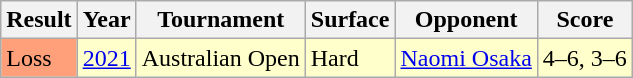<table class="sortable wikitable">
<tr>
<th>Result</th>
<th>Year</th>
<th>Tournament</th>
<th>Surface</th>
<th>Opponent</th>
<th class="unsortable">Score</th>
</tr>
<tr bgcolor=#ffffcc>
<td style="background:#ffa07a;">Loss</td>
<td><a href='#'>2021</a></td>
<td>Australian Open</td>
<td>Hard</td>
<td> <a href='#'>Naomi Osaka</a></td>
<td>4–6, 3–6</td>
</tr>
</table>
